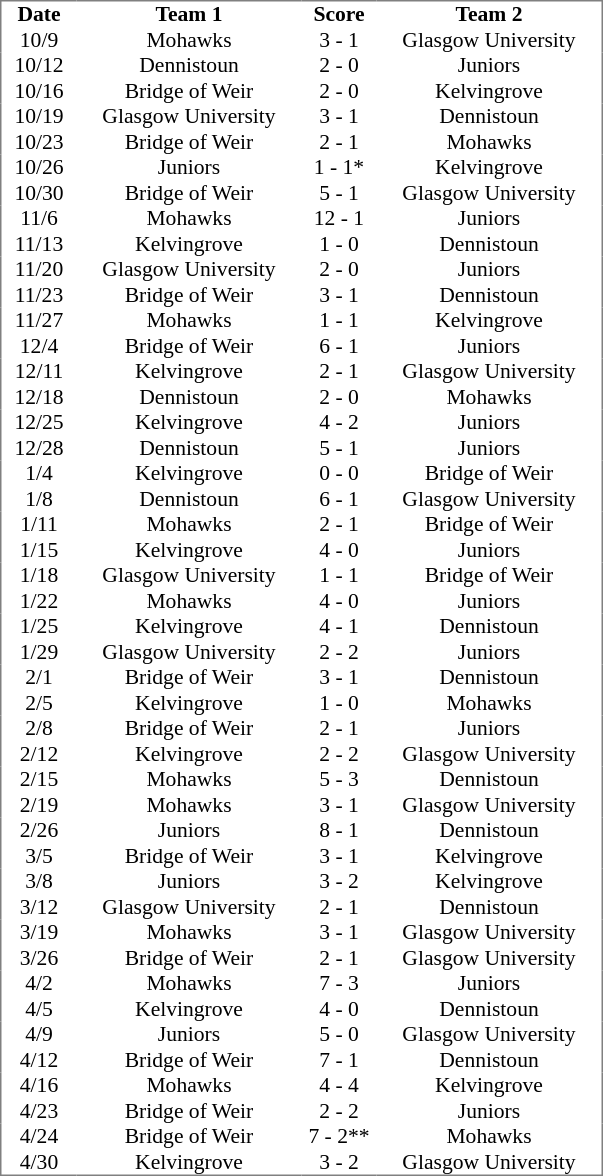<table cellpadding="0" cellspacing="0" border="0" style="font-size: 90%; text-align: center; border: gray solid 1px; border-collapse: collapse;">
<tr>
<th width="50">Date</th>
<th width="150">Team 1</th>
<th width="50">Score</th>
<th width="150">Team 2</th>
</tr>
<tr>
<td>10/9</td>
<td>Mohawks</td>
<td>3 - 1</td>
<td>Glasgow University</td>
</tr>
<tr>
<td>10/12</td>
<td>Dennistoun</td>
<td>2 - 0</td>
<td>Juniors</td>
</tr>
<tr>
<td>10/16</td>
<td>Bridge of Weir</td>
<td>2 - 0</td>
<td>Kelvingrove</td>
</tr>
<tr>
<td>10/19</td>
<td>Glasgow University</td>
<td>3 - 1</td>
<td>Dennistoun</td>
</tr>
<tr>
<td>10/23</td>
<td>Bridge of Weir</td>
<td>2 - 1</td>
<td>Mohawks</td>
</tr>
<tr>
<td>10/26</td>
<td>Juniors</td>
<td>1 - 1*</td>
<td>Kelvingrove</td>
</tr>
<tr>
<td>10/30</td>
<td>Bridge of Weir</td>
<td>5 - 1</td>
<td>Glasgow University</td>
</tr>
<tr>
<td>11/6</td>
<td>Mohawks</td>
<td>12 - 1</td>
<td>Juniors</td>
</tr>
<tr>
<td>11/13</td>
<td>Kelvingrove</td>
<td>1 - 0</td>
<td>Dennistoun</td>
</tr>
<tr>
<td>11/20</td>
<td>Glasgow University</td>
<td>2 - 0</td>
<td>Juniors</td>
</tr>
<tr>
<td>11/23</td>
<td>Bridge of Weir</td>
<td>3 - 1</td>
<td>Dennistoun</td>
</tr>
<tr>
<td>11/27</td>
<td>Mohawks</td>
<td>1 - 1</td>
<td>Kelvingrove</td>
</tr>
<tr>
<td>12/4</td>
<td>Bridge of Weir</td>
<td>6 - 1</td>
<td>Juniors</td>
</tr>
<tr>
<td>12/11</td>
<td>Kelvingrove</td>
<td>2 - 1</td>
<td>Glasgow University</td>
</tr>
<tr>
<td>12/18</td>
<td>Dennistoun</td>
<td>2 - 0</td>
<td>Mohawks</td>
</tr>
<tr>
<td>12/25</td>
<td>Kelvingrove</td>
<td>4 - 2</td>
<td>Juniors</td>
</tr>
<tr>
<td>12/28</td>
<td>Dennistoun</td>
<td>5 - 1</td>
<td>Juniors</td>
</tr>
<tr>
<td>1/4</td>
<td>Kelvingrove</td>
<td>0 - 0</td>
<td>Bridge of Weir</td>
</tr>
<tr>
<td>1/8</td>
<td>Dennistoun</td>
<td>6 - 1</td>
<td>Glasgow University</td>
</tr>
<tr>
<td>1/11</td>
<td>Mohawks</td>
<td>2 - 1</td>
<td>Bridge of Weir</td>
</tr>
<tr>
<td>1/15</td>
<td>Kelvingrove</td>
<td>4 - 0</td>
<td>Juniors</td>
</tr>
<tr>
<td>1/18</td>
<td>Glasgow University</td>
<td>1 - 1</td>
<td>Bridge of Weir</td>
</tr>
<tr>
<td>1/22</td>
<td>Mohawks</td>
<td>4 - 0</td>
<td>Juniors</td>
</tr>
<tr>
<td>1/25</td>
<td>Kelvingrove</td>
<td>4 - 1</td>
<td>Dennistoun</td>
</tr>
<tr>
<td>1/29</td>
<td>Glasgow University</td>
<td>2 - 2</td>
<td>Juniors</td>
</tr>
<tr>
<td>2/1</td>
<td>Bridge of Weir</td>
<td>3 - 1</td>
<td>Dennistoun</td>
</tr>
<tr>
<td>2/5</td>
<td>Kelvingrove</td>
<td>1 - 0</td>
<td>Mohawks</td>
</tr>
<tr>
<td>2/8</td>
<td>Bridge of Weir</td>
<td>2 - 1</td>
<td>Juniors</td>
</tr>
<tr>
<td>2/12</td>
<td>Kelvingrove</td>
<td>2 - 2</td>
<td>Glasgow University</td>
</tr>
<tr>
<td>2/15</td>
<td>Mohawks</td>
<td>5 - 3</td>
<td>Dennistoun</td>
</tr>
<tr>
<td>2/19</td>
<td>Mohawks</td>
<td>3 - 1</td>
<td>Glasgow University</td>
</tr>
<tr>
<td>2/26</td>
<td>Juniors</td>
<td>8 - 1</td>
<td>Dennistoun</td>
</tr>
<tr>
<td>3/5</td>
<td>Bridge of Weir</td>
<td>3 - 1</td>
<td>Kelvingrove</td>
</tr>
<tr>
<td>3/8</td>
<td>Juniors</td>
<td>3 - 2</td>
<td>Kelvingrove</td>
</tr>
<tr>
<td>3/12</td>
<td>Glasgow University</td>
<td>2 - 1</td>
<td>Dennistoun</td>
</tr>
<tr>
<td>3/19</td>
<td>Mohawks</td>
<td>3 - 1</td>
<td>Glasgow University</td>
</tr>
<tr>
<td>3/26</td>
<td>Bridge of Weir</td>
<td>2 - 1</td>
<td>Glasgow University</td>
</tr>
<tr>
<td>4/2</td>
<td>Mohawks</td>
<td>7 - 3</td>
<td>Juniors</td>
</tr>
<tr>
<td>4/5</td>
<td>Kelvingrove</td>
<td>4 - 0</td>
<td>Dennistoun</td>
</tr>
<tr>
<td>4/9</td>
<td>Juniors</td>
<td>5 - 0</td>
<td>Glasgow University</td>
</tr>
<tr>
<td>4/12</td>
<td>Bridge of Weir</td>
<td>7 - 1</td>
<td>Dennistoun</td>
</tr>
<tr>
<td>4/16</td>
<td>Mohawks</td>
<td>4 - 4</td>
<td>Kelvingrove</td>
</tr>
<tr>
<td>4/23</td>
<td>Bridge of Weir</td>
<td>2 - 2</td>
<td>Juniors</td>
</tr>
<tr>
<td>4/24</td>
<td>Bridge of Weir</td>
<td>7 - 2**</td>
<td>Mohawks</td>
</tr>
<tr>
<td>4/30</td>
<td>Kelvingrove</td>
<td>3 - 2</td>
<td>Glasgow University</td>
</tr>
</table>
